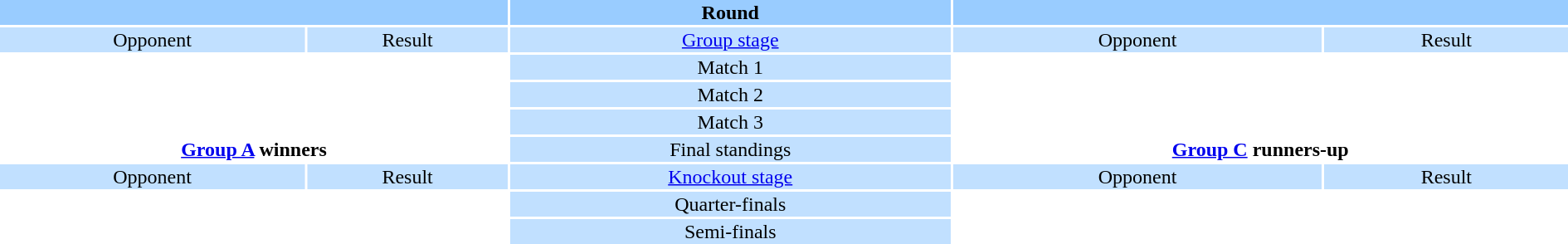<table style="width:100%; text-align:center;">
<tr style="vertical-align:top; background:#99CCFF;">
<th colspan="2"></th>
<th>Round</th>
<th colspan="2"></th>
</tr>
<tr style="vertical-align:top; background:#C1E0FF;">
<td>Opponent</td>
<td>Result</td>
<td><a href='#'>Group stage</a></td>
<td>Opponent</td>
<td>Result</td>
</tr>
<tr>
<td style="text-align:left"></td>
<td></td>
<td style="background:#C1E0FF">Match 1</td>
<td style="text-align:left"></td>
<td></td>
</tr>
<tr>
<td style="text-align:left"></td>
<td></td>
<td style="background:#C1E0FF">Match 2</td>
<td style="text-align:left"></td>
<td></td>
</tr>
<tr>
<td style="text-align:left"></td>
<td></td>
<td style="background:#C1E0FF">Match 3</td>
<td style="text-align:left"></td>
<td></td>
</tr>
<tr>
<td colspan="2" style="text-align:center"><strong><a href='#'>Group A</a> winners</strong><br><div></div></td>
<td style="background:#C1E0FF">Final standings</td>
<td colspan="2" style="text-align:center"><strong><a href='#'>Group C</a> runners-up</strong><br><div></div></td>
</tr>
<tr style="vertical-align:top; background:#C1E0FF">
<td>Opponent</td>
<td>Result</td>
<td><a href='#'>Knockout stage</a></td>
<td>Opponent</td>
<td>Result</td>
</tr>
<tr>
<td style="text-align:left"></td>
<td></td>
<td style="background:#C1E0FF">Quarter-finals</td>
<td style="text-align:left"></td>
<td></td>
</tr>
<tr>
<td style="text-align:left"></td>
<td></td>
<td style="background:#C1E0FF">Semi-finals</td>
<td style="text-align:left"></td>
<td></td>
</tr>
</table>
